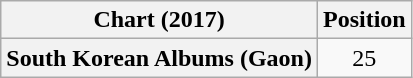<table class="wikitable plainrowheaders" style="text-align:center">
<tr>
<th>Chart (2017)</th>
<th>Position</th>
</tr>
<tr>
<th scope="row">South Korean Albums (Gaon)</th>
<td>25</td>
</tr>
</table>
